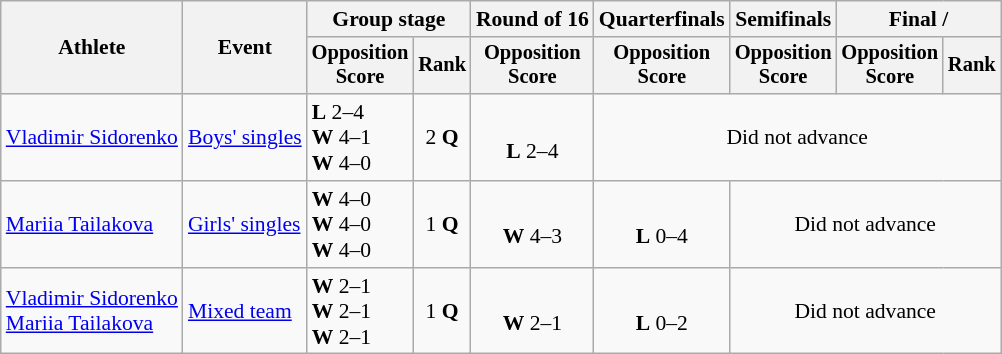<table class=wikitable style="text-align:center;font-size:90%">
<tr>
<th rowspan=2>Athlete</th>
<th rowspan=2>Event</th>
<th colspan=2>Group stage</th>
<th>Round of 16</th>
<th>Quarterfinals</th>
<th>Semifinals</th>
<th colspan=2>Final / </th>
</tr>
<tr style="font-size:95%">
<th>Opposition<br>Score</th>
<th>Rank</th>
<th>Opposition<br>Score</th>
<th>Opposition<br>Score</th>
<th>Opposition<br>Score</th>
<th>Opposition<br>Score</th>
<th>Rank</th>
</tr>
<tr>
<td align=left><a href='#'>Vladimir Sidorenko</a></td>
<td align=left><a href='#'>Boys' singles</a></td>
<td align=left> <strong>L</strong>  2–4<br> <strong>W</strong> 4–1<br> <strong>W</strong> 4–0</td>
<td>2 <strong>Q</strong></td>
<td><br><strong>L</strong> 2–4</td>
<td colspan=4>Did not advance</td>
</tr>
<tr>
<td align=left><a href='#'>Mariia Tailakova</a></td>
<td align=left><a href='#'>Girls' singles</a></td>
<td align=left> <strong>W</strong> 4–0<br> <strong>W</strong> 4–0<br> <strong>W</strong> 4–0</td>
<td>1 <strong>Q</strong></td>
<td><br><strong>W</strong> 4–3</td>
<td><br><strong>L</strong> 0–4</td>
<td colspan=3>Did not advance</td>
</tr>
<tr>
<td align=left><a href='#'>Vladimir Sidorenko</a><br><a href='#'>Mariia Tailakova</a></td>
<td align=left><a href='#'>Mixed team</a></td>
<td align=left> <strong>W</strong> 2–1<br> <strong>W</strong> 2–1<br> <strong>W</strong> 2–1</td>
<td>1 <strong>Q</strong></td>
<td><br><strong>W</strong> 2–1</td>
<td><br><strong>L</strong> 0–2</td>
<td colspan=3>Did not advance</td>
</tr>
</table>
